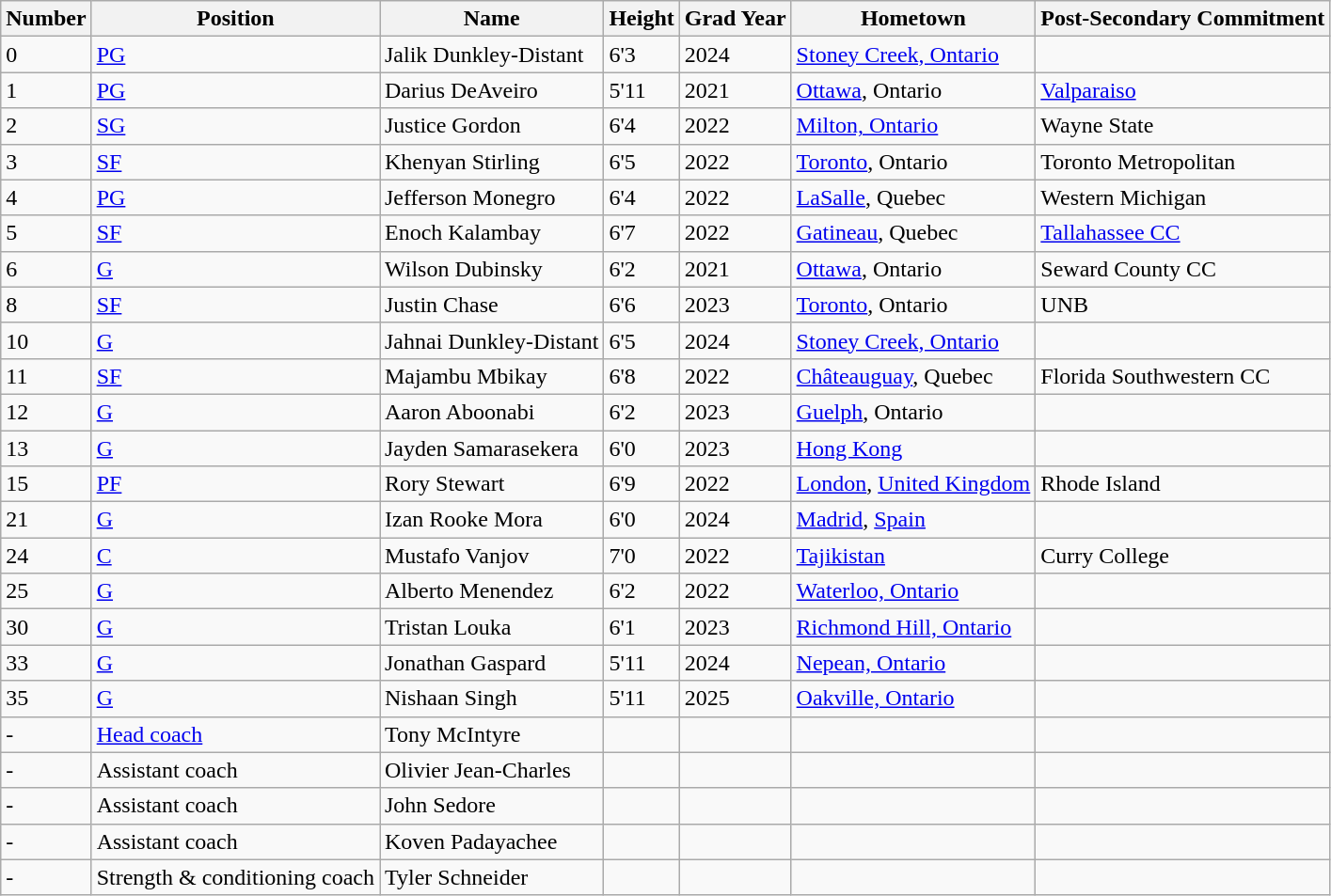<table class="wikitable">
<tr>
<th>Number</th>
<th>Position</th>
<th>Name</th>
<th>Height</th>
<th>Grad Year</th>
<th>Hometown</th>
<th>Post-Secondary Commitment</th>
</tr>
<tr>
<td>0</td>
<td><a href='#'>PG</a></td>
<td>Jalik Dunkley-Distant</td>
<td>6'3</td>
<td>2024</td>
<td><a href='#'>Stoney Creek, Ontario</a></td>
<td></td>
</tr>
<tr>
<td>1</td>
<td><a href='#'>PG</a></td>
<td>Darius DeAveiro</td>
<td>5'11</td>
<td>2021</td>
<td><a href='#'>Ottawa</a>, Ontario</td>
<td><a href='#'>Valparaiso</a></td>
</tr>
<tr>
<td>2</td>
<td><a href='#'>SG</a></td>
<td>Justice Gordon</td>
<td>6'4</td>
<td>2022</td>
<td><a href='#'>Milton, Ontario</a></td>
<td>Wayne State</td>
</tr>
<tr>
<td>3</td>
<td><a href='#'>SF</a></td>
<td>Khenyan Stirling</td>
<td>6'5</td>
<td>2022</td>
<td><a href='#'>Toronto</a>, Ontario</td>
<td>Toronto Metropolitan</td>
</tr>
<tr>
<td>4</td>
<td><a href='#'>PG</a></td>
<td>Jefferson Monegro</td>
<td>6'4</td>
<td>2022</td>
<td><a href='#'>LaSalle</a>, Quebec</td>
<td>Western Michigan</td>
</tr>
<tr>
<td>5</td>
<td><a href='#'>SF</a></td>
<td>Enoch Kalambay</td>
<td>6'7</td>
<td>2022</td>
<td><a href='#'>Gatineau</a>, Quebec</td>
<td><a href='#'>Tallahassee CC</a></td>
</tr>
<tr>
<td>6</td>
<td><a href='#'>G</a></td>
<td>Wilson Dubinsky</td>
<td>6'2</td>
<td>2021</td>
<td><a href='#'>Ottawa</a>, Ontario</td>
<td>Seward County CC</td>
</tr>
<tr>
<td>8</td>
<td><a href='#'>SF</a></td>
<td>Justin Chase</td>
<td>6'6</td>
<td>2023</td>
<td><a href='#'>Toronto</a>, Ontario</td>
<td>UNB</td>
</tr>
<tr>
<td>10</td>
<td><a href='#'>G</a></td>
<td>Jahnai Dunkley-Distant</td>
<td>6'5</td>
<td>2024</td>
<td><a href='#'>Stoney Creek, Ontario</a></td>
<td></td>
</tr>
<tr>
<td>11</td>
<td><a href='#'>SF</a></td>
<td>Majambu Mbikay</td>
<td>6'8</td>
<td>2022</td>
<td><a href='#'>Châteauguay</a>, Quebec</td>
<td>Florida Southwestern CC</td>
</tr>
<tr>
<td>12</td>
<td><a href='#'>G</a></td>
<td>Aaron Aboonabi</td>
<td>6'2</td>
<td>2023</td>
<td><a href='#'>Guelph</a>, Ontario</td>
<td></td>
</tr>
<tr>
<td>13</td>
<td><a href='#'>G</a></td>
<td>Jayden Samarasekera</td>
<td>6'0</td>
<td>2023</td>
<td><a href='#'>Hong Kong</a></td>
<td></td>
</tr>
<tr>
<td>15</td>
<td><a href='#'>PF</a></td>
<td>Rory Stewart</td>
<td>6'9</td>
<td>2022</td>
<td><a href='#'>London</a>, <a href='#'>United Kingdom</a></td>
<td>Rhode Island</td>
</tr>
<tr>
<td>21</td>
<td><a href='#'>G</a></td>
<td>Izan Rooke Mora</td>
<td>6'0</td>
<td>2024</td>
<td><a href='#'>Madrid</a>, <a href='#'>Spain</a></td>
<td></td>
</tr>
<tr>
<td>24</td>
<td><a href='#'>C</a></td>
<td>Mustafo Vanjov</td>
<td>7'0</td>
<td>2022</td>
<td><a href='#'>Tajikistan</a></td>
<td>Curry College</td>
</tr>
<tr>
<td>25</td>
<td><a href='#'>G</a></td>
<td>Alberto Menendez</td>
<td>6'2</td>
<td>2022</td>
<td><a href='#'>Waterloo, Ontario</a></td>
<td></td>
</tr>
<tr>
<td>30</td>
<td><a href='#'>G</a></td>
<td>Tristan Louka</td>
<td>6'1</td>
<td>2023</td>
<td><a href='#'>Richmond Hill, Ontario</a></td>
<td></td>
</tr>
<tr>
<td>33</td>
<td><a href='#'>G</a></td>
<td>Jonathan Gaspard</td>
<td>5'11</td>
<td>2024</td>
<td><a href='#'>Nepean, Ontario</a></td>
<td></td>
</tr>
<tr>
<td>35</td>
<td><a href='#'>G</a></td>
<td>Nishaan Singh</td>
<td>5'11</td>
<td>2025</td>
<td><a href='#'>Oakville, Ontario</a></td>
</tr>
<tr>
<td>-</td>
<td><a href='#'>Head coach</a></td>
<td>Tony McIntyre</td>
<td></td>
<td></td>
<td></td>
<td></td>
</tr>
<tr>
<td>-</td>
<td>Assistant coach</td>
<td>Olivier Jean-Charles</td>
<td></td>
<td></td>
<td></td>
<td></td>
</tr>
<tr>
<td>-</td>
<td>Assistant coach</td>
<td>John Sedore</td>
<td></td>
<td></td>
<td></td>
<td></td>
</tr>
<tr>
<td>-</td>
<td>Assistant coach</td>
<td>Koven Padayachee</td>
<td></td>
<td></td>
<td></td>
<td></td>
</tr>
<tr>
<td>-</td>
<td>Strength & conditioning coach</td>
<td>Tyler Schneider</td>
<td></td>
<td></td>
<td></td>
<td></td>
</tr>
</table>
